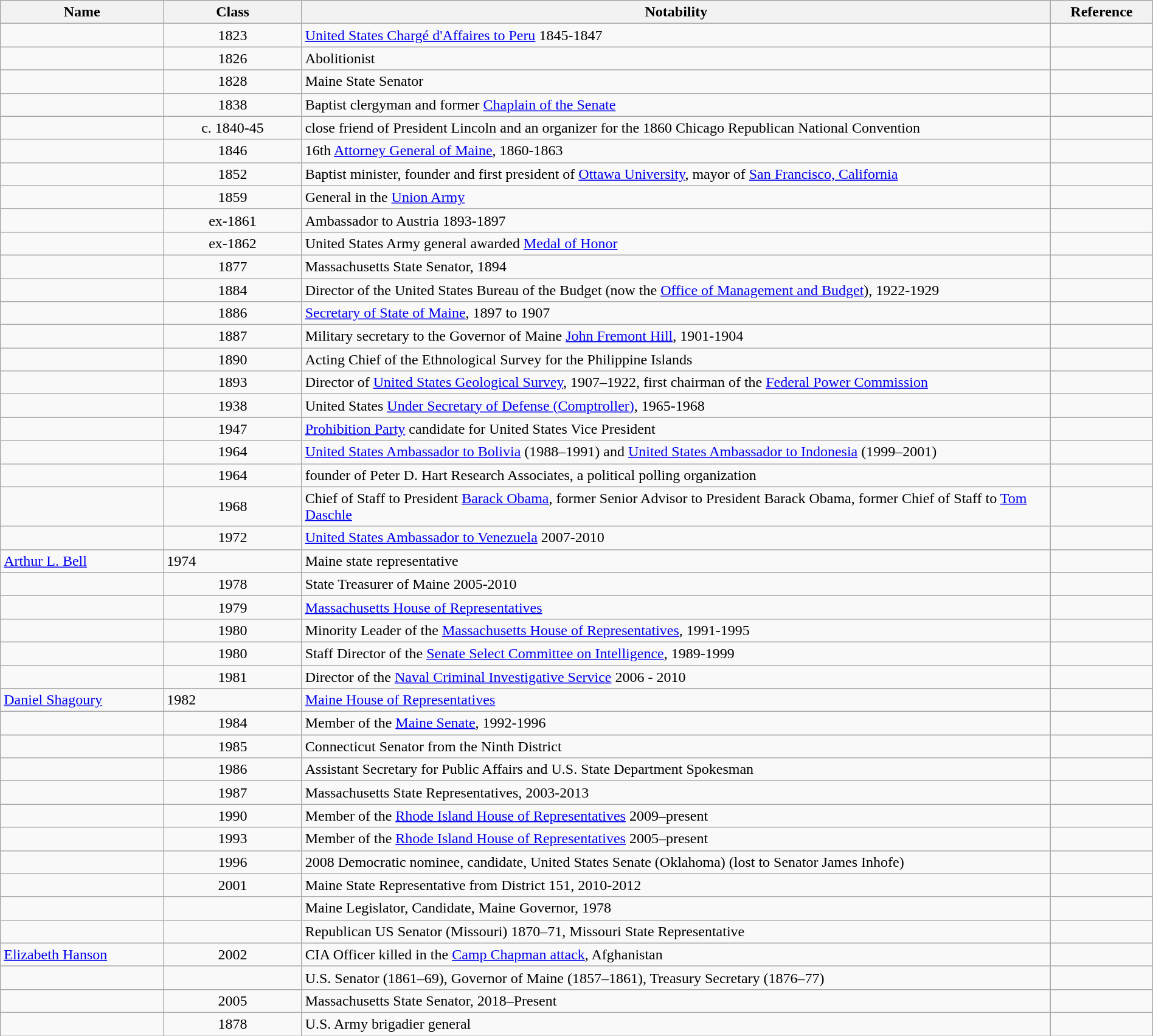<table class="wikitable sortable" style="width:100%">
<tr>
<th width="*">Name</th>
<th width="12%">Class</th>
<th width="65%" class="unsortable">Notability</th>
<th width="*" class="unsortable">Reference</th>
</tr>
<tr>
<td></td>
<td align="center">1823</td>
<td><a href='#'>United States Chargé d'Affaires to Peru</a> 1845-1847</td>
<td align="center"></td>
</tr>
<tr>
<td></td>
<td align="center">1826</td>
<td>Abolitionist</td>
<td align="center"></td>
</tr>
<tr>
<td></td>
<td align="center">1828</td>
<td>Maine State Senator</td>
<td align="center"></td>
</tr>
<tr>
<td></td>
<td align="center">1838</td>
<td>Baptist clergyman and former <a href='#'>Chaplain of the Senate</a></td>
<td align="center"></td>
</tr>
<tr>
<td></td>
<td align="center">c. 1840-45</td>
<td>close friend of President Lincoln and an organizer for the 1860 Chicago Republican National Convention</td>
<td align="center"></td>
</tr>
<tr>
<td></td>
<td align="center">1846</td>
<td>16th <a href='#'>Attorney General of Maine</a>, 1860-1863</td>
<td align="center"></td>
</tr>
<tr>
<td></td>
<td align="center">1852</td>
<td>Baptist minister, founder and first president of <a href='#'>Ottawa University</a>, mayor of <a href='#'>San Francisco, California</a></td>
<td align="center"></td>
</tr>
<tr>
<td></td>
<td align="center">1859</td>
<td>General in the <a href='#'>Union Army</a></td>
<td align="center"></td>
</tr>
<tr>
<td></td>
<td align="center">ex-1861</td>
<td>Ambassador to Austria 1893-1897</td>
<td align="center"></td>
</tr>
<tr>
<td></td>
<td align="center">ex-1862</td>
<td>United States Army general awarded <a href='#'>Medal of Honor</a></td>
<td align="center"></td>
</tr>
<tr>
<td></td>
<td align="center">1877</td>
<td>Massachusetts State Senator, 1894</td>
<td align="center"></td>
</tr>
<tr>
<td></td>
<td align="center">1884</td>
<td>Director of the United States Bureau of the Budget (now the <a href='#'>Office of Management and Budget</a>), 1922-1929</td>
<td align="center"></td>
</tr>
<tr>
<td></td>
<td align="center">1886</td>
<td><a href='#'>Secretary of State of Maine</a>, 1897 to 1907</td>
<td align="center"></td>
</tr>
<tr>
<td></td>
<td align="center">1887</td>
<td>Military secretary to the Governor of Maine <a href='#'>John Fremont Hill</a>, 1901-1904</td>
<td align="center"></td>
</tr>
<tr>
<td></td>
<td align="center">1890</td>
<td>Acting Chief of the Ethnological Survey for the Philippine Islands</td>
<td align="center"></td>
</tr>
<tr>
<td></td>
<td align="center">1893</td>
<td>Director of <a href='#'>United States Geological Survey</a>, 1907–1922, first chairman of the <a href='#'>Federal Power Commission</a></td>
<td align="center"></td>
</tr>
<tr>
<td></td>
<td align="center">1938</td>
<td>United States <a href='#'>Under Secretary of Defense (Comptroller)</a>, 1965-1968</td>
<td align="center"></td>
</tr>
<tr>
<td></td>
<td align="center">1947</td>
<td><a href='#'>Prohibition Party</a> candidate for United States Vice President</td>
<td align="center"></td>
</tr>
<tr>
<td></td>
<td align="center">1964</td>
<td><a href='#'>United States Ambassador to Bolivia</a> (1988–1991) and <a href='#'>United States Ambassador to Indonesia</a> (1999–2001)</td>
<td align="center"></td>
</tr>
<tr>
<td></td>
<td align="center">1964</td>
<td>founder of Peter D. Hart Research Associates, a political polling organization</td>
<td align="center"></td>
</tr>
<tr>
<td></td>
<td align="center">1968</td>
<td>Chief of Staff to President <a href='#'>Barack Obama</a>, former Senior Advisor to President Barack Obama, former Chief of Staff to <a href='#'>Tom Daschle</a></td>
<td align="center"></td>
</tr>
<tr>
<td></td>
<td align="center">1972</td>
<td><a href='#'>United States Ambassador to Venezuela</a> 2007-2010</td>
<td align="center"></td>
</tr>
<tr>
<td><a href='#'>Arthur L. Bell</a></td>
<td>1974</td>
<td>Maine state representative</td>
<td></td>
</tr>
<tr>
<td></td>
<td align="center">1978</td>
<td>State Treasurer of Maine 2005-2010</td>
<td align="center"></td>
</tr>
<tr>
<td></td>
<td align="center">1979</td>
<td><a href='#'>Massachusetts House of Representatives</a></td>
<td align="center"></td>
</tr>
<tr>
<td></td>
<td align="center">1980</td>
<td>Minority Leader of the <a href='#'>Massachusetts House of Representatives</a>, 1991-1995</td>
<td align="center"></td>
</tr>
<tr>
<td></td>
<td align="center">1980</td>
<td>Staff Director of the <a href='#'>Senate Select Committee on Intelligence</a>, 1989-1999</td>
<td align="center"></td>
</tr>
<tr>
<td></td>
<td align="center">1981</td>
<td>Director of the <a href='#'>Naval Criminal Investigative Service</a> 2006 - 2010</td>
<td align="center"></td>
</tr>
<tr>
<td><a href='#'>Daniel Shagoury</a></td>
<td>1982</td>
<td><a href='#'>Maine House of Representatives</a></td>
<td></td>
</tr>
<tr>
<td></td>
<td align="center">1984</td>
<td>Member of the <a href='#'>Maine Senate</a>, 1992-1996</td>
<td align="center"></td>
</tr>
<tr>
<td></td>
<td align="center">1985</td>
<td>Connecticut Senator from the Ninth District</td>
<td align="center"></td>
</tr>
<tr>
<td></td>
<td align="center">1986</td>
<td>Assistant Secretary for Public Affairs and U.S. State Department Spokesman</td>
<td align="center"></td>
</tr>
<tr>
<td></td>
<td align="center">1987</td>
<td>Massachusetts State Representatives, 2003-2013</td>
<td align="center"></td>
</tr>
<tr>
<td></td>
<td align="center">1990</td>
<td>Member of the <a href='#'>Rhode Island House of Representatives</a> 2009–present</td>
<td align="center"></td>
</tr>
<tr>
<td></td>
<td align="center">1993</td>
<td>Member of the <a href='#'>Rhode Island House of Representatives</a>  2005–present</td>
<td align="center"></td>
</tr>
<tr>
<td></td>
<td align="center">1996</td>
<td>2008 Democratic nominee, candidate, United States Senate (Oklahoma) (lost to Senator James Inhofe)</td>
<td align="center"></td>
</tr>
<tr>
<td></td>
<td align="center">2001</td>
<td>Maine State Representative from District 151, 2010-2012</td>
<td align="center"></td>
</tr>
<tr>
<td></td>
<td align="center"></td>
<td>Maine Legislator, Candidate, Maine Governor, 1978</td>
<td align="center"></td>
</tr>
<tr>
<td></td>
<td align="center"></td>
<td>Republican US Senator (Missouri) 1870–71, Missouri State Representative</td>
<td align="center"></td>
</tr>
<tr>
<td><a href='#'>Elizabeth Hanson</a></td>
<td align="center">2002</td>
<td>CIA Officer killed in the <a href='#'>Camp Chapman attack</a>, Afghanistan</td>
<td align="center"></td>
</tr>
<tr>
<td></td>
<td align="center"></td>
<td>U.S. Senator (1861–69), Governor of Maine (1857–1861), Treasury Secretary (1876–77)</td>
<td align="center"></td>
</tr>
<tr>
<td></td>
<td align="center">2005</td>
<td>Massachusetts State Senator, 2018–Present</td>
<td align="center"></td>
</tr>
<tr>
<td></td>
<td align="center">1878</td>
<td>U.S. Army brigadier general</td>
<td align="center"></td>
</tr>
</table>
